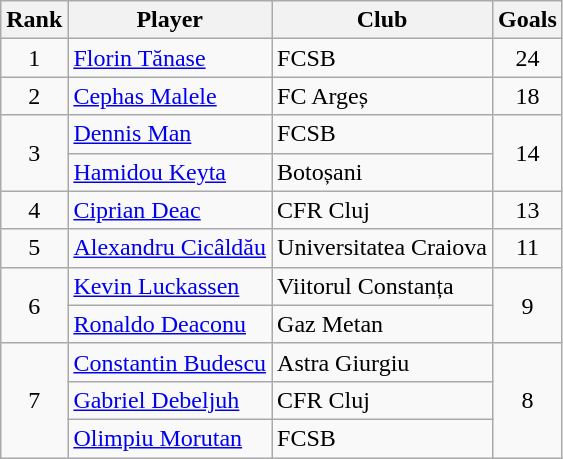<table class="wikitable">
<tr>
<th>Rank</th>
<th>Player</th>
<th>Club</th>
<th>Goals</th>
</tr>
<tr>
<td align=center>1</td>
<td> <a href='#'>Florin Tănase</a></td>
<td>FCSB</td>
<td align=center>24</td>
</tr>
<tr>
<td align=center>2</td>
<td> <a href='#'>Cephas Malele</a></td>
<td>FC Argeș</td>
<td align=center>18</td>
</tr>
<tr>
<td rowspan=2 align=center>3</td>
<td> <a href='#'>Dennis Man</a></td>
<td>FCSB</td>
<td rowspan=2 align=center>14</td>
</tr>
<tr>
<td> <a href='#'>Hamidou Keyta</a></td>
<td>Botoșani</td>
</tr>
<tr>
<td rowspan=1 align=center>4</td>
<td> <a href='#'>Ciprian Deac</a></td>
<td>CFR Cluj</td>
<td align=center>13</td>
</tr>
<tr>
<td rowspan=1 align=center>5</td>
<td> <a href='#'>Alexandru Cicâldău</a></td>
<td>Universitatea Craiova</td>
<td rowspan=1 align=center>11</td>
</tr>
<tr>
<td rowspan=2 align=center>6</td>
<td> <a href='#'>Kevin Luckassen</a></td>
<td>Viitorul Constanța</td>
<td rowspan=2 align=center>9</td>
</tr>
<tr>
<td> <a href='#'>Ronaldo Deaconu</a></td>
<td>Gaz Metan</td>
</tr>
<tr>
<td rowspan=3 align=center>7</td>
<td> <a href='#'>Constantin Budescu</a></td>
<td>Astra Giurgiu</td>
<td rowspan=3 align=center>8</td>
</tr>
<tr>
<td> <a href='#'>Gabriel Debeljuh</a></td>
<td>CFR Cluj</td>
</tr>
<tr>
<td> <a href='#'>Olimpiu Morutan</a></td>
<td>FCSB</td>
</tr>
</table>
